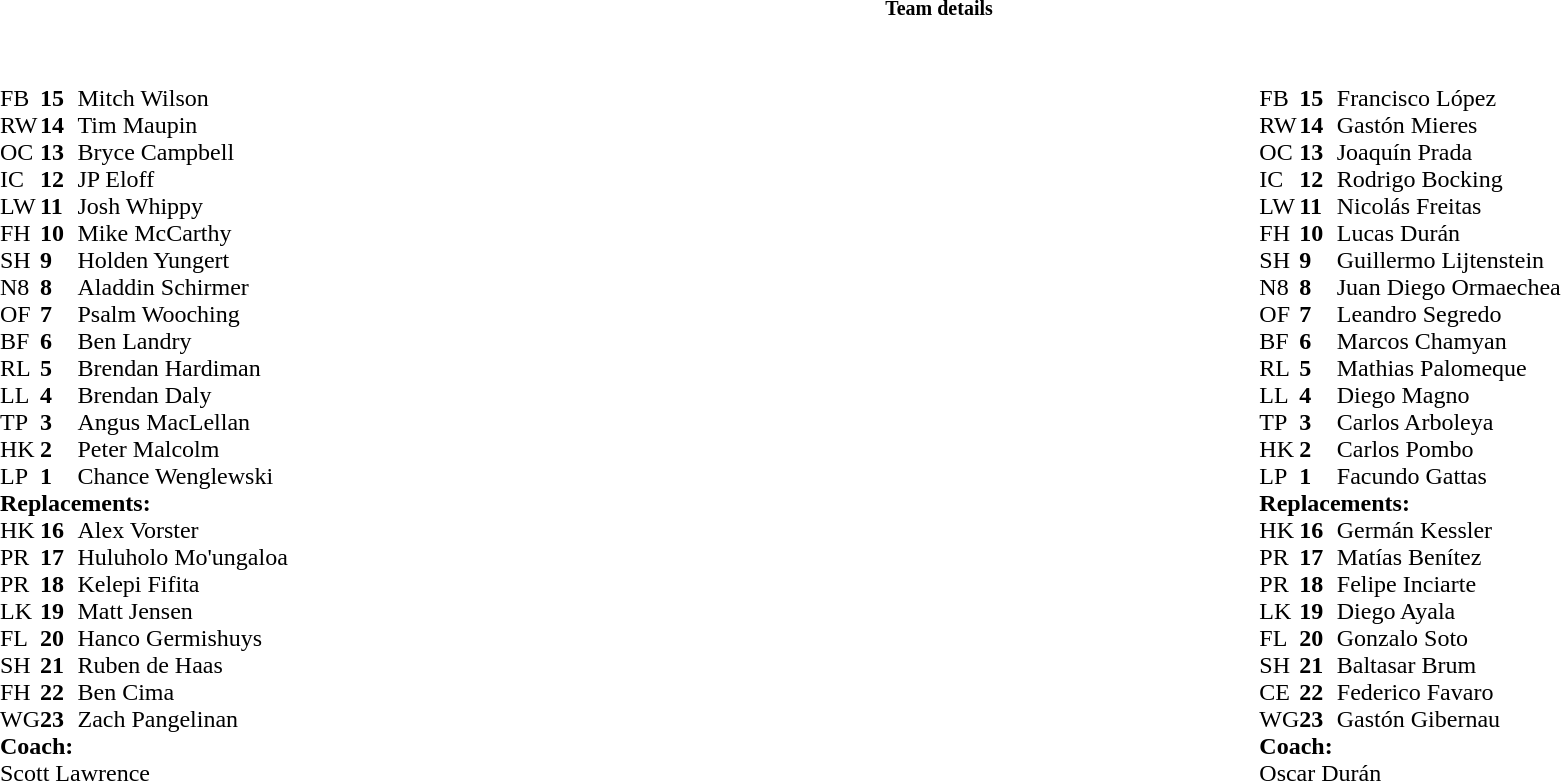<table border="0" width="100%" class="collapsible collapsed">
<tr>
<th><small>Team details</small></th>
</tr>
<tr>
<td><br><table style="width:100%;">
<tr>
<td style="vertical-align:top; width:50%"><br><table cellspacing="0" cellpadding="0">
<tr>
<th width="25"></th>
<th width="25"></th>
</tr>
<tr>
<td>FB</td>
<td><strong>15</strong></td>
<td>Mitch Wilson</td>
</tr>
<tr>
<td>RW</td>
<td><strong>14</strong></td>
<td>Tim Maupin</td>
</tr>
<tr>
<td>OC</td>
<td><strong>13</strong></td>
<td>Bryce Campbell</td>
</tr>
<tr>
<td>IC</td>
<td><strong>12</strong></td>
<td>JP Eloff</td>
</tr>
<tr>
<td>LW</td>
<td><strong>11</strong></td>
<td>Josh Whippy</td>
</tr>
<tr>
<td>FH</td>
<td><strong>10</strong></td>
<td>Mike McCarthy</td>
</tr>
<tr>
<td>SH</td>
<td><strong>9</strong></td>
<td>Holden Yungert</td>
</tr>
<tr>
<td>N8</td>
<td><strong>8</strong></td>
<td>Aladdin Schirmer</td>
</tr>
<tr>
<td>OF</td>
<td><strong>7</strong></td>
<td>Psalm Wooching</td>
</tr>
<tr>
<td>BF</td>
<td><strong>6</strong></td>
<td>Ben Landry</td>
</tr>
<tr>
<td>RL</td>
<td><strong>5</strong></td>
<td>Brendan Hardiman</td>
</tr>
<tr>
<td>LL</td>
<td><strong>4</strong></td>
<td>Brendan Daly</td>
</tr>
<tr>
<td>TP</td>
<td><strong>3</strong></td>
<td>Angus MacLellan</td>
</tr>
<tr>
<td>HK</td>
<td><strong>2</strong></td>
<td>Peter Malcolm</td>
</tr>
<tr>
<td>LP</td>
<td><strong>1</strong></td>
<td>Chance Wenglewski</td>
</tr>
<tr>
<td colspan=3><strong>Replacements:</strong></td>
</tr>
<tr>
<td>HK</td>
<td><strong>16</strong></td>
<td>Alex Vorster</td>
</tr>
<tr>
<td>PR</td>
<td><strong>17</strong></td>
<td>Huluholo Mo'ungaloa</td>
</tr>
<tr>
<td>PR</td>
<td><strong>18</strong></td>
<td>Kelepi Fifita</td>
</tr>
<tr>
<td>LK</td>
<td><strong>19</strong></td>
<td>Matt Jensen</td>
</tr>
<tr>
<td>FL</td>
<td><strong>20</strong></td>
<td>Hanco Germishuys</td>
</tr>
<tr>
<td>SH</td>
<td><strong>21</strong></td>
<td>Ruben de Haas</td>
</tr>
<tr>
<td>FH</td>
<td><strong>22</strong></td>
<td>Ben Cima</td>
</tr>
<tr>
<td>WG</td>
<td><strong>23</strong></td>
<td>Zach Pangelinan</td>
</tr>
<tr>
<td colspan=3><strong>Coach:</strong></td>
</tr>
<tr>
<td colspan="4"> Scott Lawrence</td>
</tr>
</table>
</td>
<td style="vertical-align:top; width:50%"><br><table cellspacing="0" cellpadding="0" style="margin:auto">
<tr>
<th width="25"></th>
<th width="25"></th>
</tr>
<tr>
<td>FB</td>
<td><strong>15</strong></td>
<td>Francisco López</td>
</tr>
<tr>
<td>RW</td>
<td><strong>14</strong></td>
<td>Gastón Mieres</td>
</tr>
<tr>
<td>OC</td>
<td><strong>13</strong></td>
<td>Joaquín Prada</td>
</tr>
<tr>
<td>IC</td>
<td><strong>12</strong></td>
<td>Rodrigo Bocking</td>
</tr>
<tr>
<td>LW</td>
<td><strong>11</strong></td>
<td>Nicolás Freitas</td>
</tr>
<tr>
<td>FH</td>
<td><strong>10</strong></td>
<td>Lucas Durán</td>
</tr>
<tr>
<td>SH</td>
<td><strong>9</strong></td>
<td>Guillermo Lijtenstein</td>
</tr>
<tr>
<td>N8</td>
<td><strong>8</strong></td>
<td>Juan Diego Ormaechea</td>
</tr>
<tr>
<td>OF</td>
<td><strong>7</strong></td>
<td>Leandro Segredo</td>
</tr>
<tr>
<td>BF</td>
<td><strong>6</strong></td>
<td>Marcos Chamyan</td>
</tr>
<tr>
<td>RL</td>
<td><strong>5</strong></td>
<td>Mathias Palomeque</td>
</tr>
<tr>
<td>LL</td>
<td><strong>4</strong></td>
<td>Diego Magno</td>
</tr>
<tr>
<td>TP</td>
<td><strong>3</strong></td>
<td>Carlos Arboleya</td>
</tr>
<tr>
<td>HK</td>
<td><strong>2</strong></td>
<td>Carlos Pombo</td>
</tr>
<tr>
<td>LP</td>
<td><strong>1</strong></td>
<td>Facundo Gattas</td>
</tr>
<tr>
<td colspan=3><strong>Replacements:</strong></td>
</tr>
<tr>
<td>HK</td>
<td><strong>16</strong></td>
<td>Germán Kessler</td>
</tr>
<tr>
<td>PR</td>
<td><strong>17</strong></td>
<td>Matías Benítez</td>
</tr>
<tr>
<td>PR</td>
<td><strong>18</strong></td>
<td>Felipe Inciarte</td>
</tr>
<tr>
<td>LK</td>
<td><strong>19</strong></td>
<td>Diego Ayala</td>
</tr>
<tr>
<td>FL</td>
<td><strong>20</strong></td>
<td>Gonzalo Soto</td>
</tr>
<tr>
<td>SH</td>
<td><strong>21</strong></td>
<td>Baltasar Brum</td>
</tr>
<tr>
<td>CE</td>
<td><strong>22</strong></td>
<td>Federico Favaro</td>
</tr>
<tr>
<td>WG</td>
<td><strong>23</strong></td>
<td>Gastón Gibernau</td>
</tr>
<tr>
<td colspan=3><strong>Coach:</strong></td>
</tr>
<tr>
<td colspan="4"> Oscar Durán</td>
</tr>
</table>
</td>
</tr>
</table>
<table style="width:100%">
<tr>
<td></td>
</tr>
</table>
</td>
</tr>
</table>
